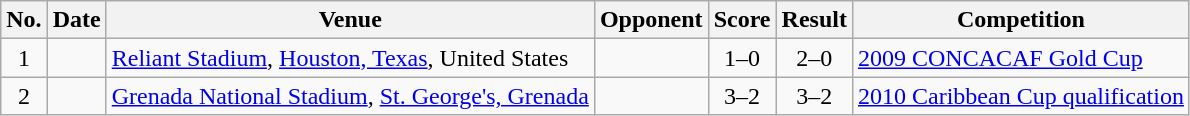<table class="wikitable sortable">
<tr>
<th scope="col">No.</th>
<th scope="col">Date</th>
<th scope="col">Venue</th>
<th scope="col">Opponent</th>
<th scope="col">Score</th>
<th scope="col">Result</th>
<th scope="col">Competition</th>
</tr>
<tr>
<td style="text-align:center">1</td>
<td></td>
<td><a href='#'>Reliant Stadium</a>, <a href='#'>Houston, Texas</a>, United States</td>
<td></td>
<td style="text-align:center">1–0</td>
<td style="text-align:center">2–0</td>
<td><a href='#'>2009 CONCACAF Gold Cup</a></td>
</tr>
<tr>
<td style="text-align:center">2</td>
<td></td>
<td><a href='#'>Grenada National Stadium</a>, <a href='#'>St. George's, Grenada</a></td>
<td></td>
<td style="text-align:center">3–2</td>
<td style="text-align:center">3–2</td>
<td><a href='#'>2010 Caribbean Cup qualification</a></td>
</tr>
</table>
